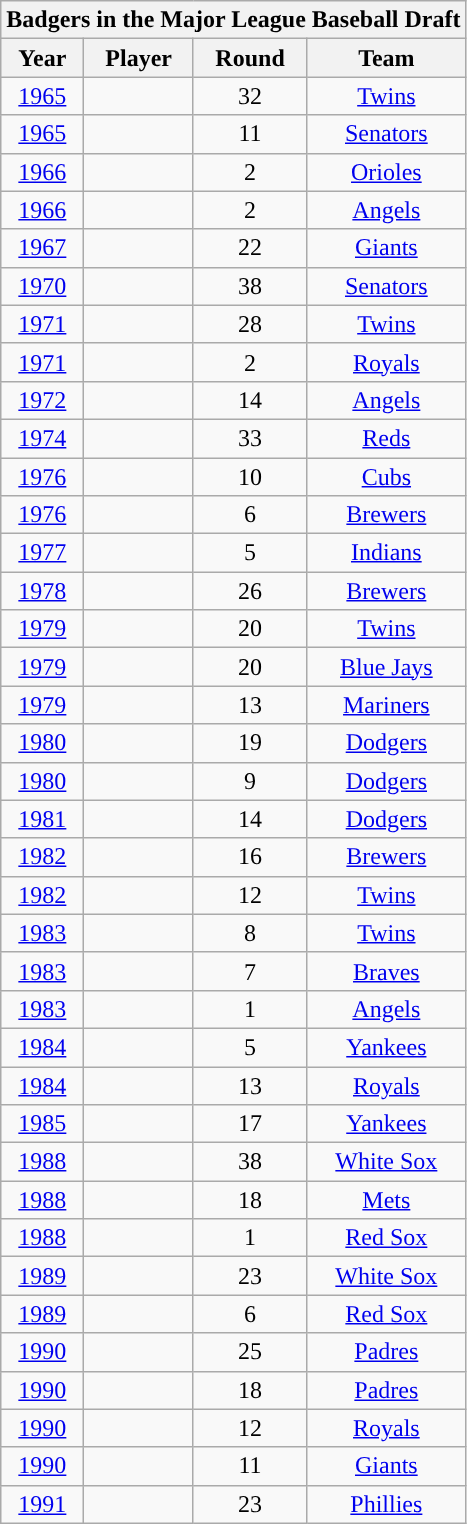<table class="wikitable sortable collapsible collapsed" style="text-align:center">
<tr>
<th colspan=4>Badgers in the Major League Baseball Draft</th>
</tr>
<tr>
<th>Year</th>
<th>Player</th>
<th>Round</th>
<th>Team</th>
</tr>
<tr>
<td><a href='#'>1965</a></td>
<td></td>
<td>32</td>
<td><a href='#'>Twins</a></td>
</tr>
<tr>
<td><a href='#'>1965</a></td>
<td></td>
<td>11</td>
<td><a href='#'>Senators</a></td>
</tr>
<tr>
<td><a href='#'>1966</a></td>
<td></td>
<td>2</td>
<td><a href='#'>Orioles</a></td>
</tr>
<tr>
<td><a href='#'>1966</a></td>
<td></td>
<td>2</td>
<td><a href='#'>Angels</a></td>
</tr>
<tr>
<td><a href='#'>1967</a></td>
<td></td>
<td>22</td>
<td><a href='#'>Giants</a></td>
</tr>
<tr>
<td><a href='#'>1970</a></td>
<td></td>
<td>38</td>
<td><a href='#'>Senators</a></td>
</tr>
<tr>
<td><a href='#'>1971</a></td>
<td></td>
<td>28</td>
<td><a href='#'>Twins</a></td>
</tr>
<tr>
<td><a href='#'>1971</a></td>
<td></td>
<td>2</td>
<td><a href='#'>Royals</a></td>
</tr>
<tr>
<td><a href='#'>1972</a></td>
<td></td>
<td>14</td>
<td><a href='#'>Angels</a></td>
</tr>
<tr>
<td><a href='#'>1974</a></td>
<td></td>
<td>33</td>
<td><a href='#'>Reds</a></td>
</tr>
<tr>
<td><a href='#'>1976</a></td>
<td></td>
<td>10</td>
<td><a href='#'>Cubs</a></td>
</tr>
<tr>
<td><a href='#'>1976</a></td>
<td></td>
<td>6</td>
<td><a href='#'>Brewers</a></td>
</tr>
<tr>
<td><a href='#'>1977</a></td>
<td></td>
<td>5</td>
<td><a href='#'>Indians</a></td>
</tr>
<tr>
<td><a href='#'>1978</a></td>
<td></td>
<td>26</td>
<td><a href='#'>Brewers</a></td>
</tr>
<tr>
<td><a href='#'>1979</a></td>
<td></td>
<td>20</td>
<td><a href='#'>Twins</a></td>
</tr>
<tr>
<td><a href='#'>1979</a></td>
<td></td>
<td>20</td>
<td><a href='#'>Blue Jays</a></td>
</tr>
<tr>
<td><a href='#'>1979</a></td>
<td></td>
<td>13</td>
<td><a href='#'>Mariners</a></td>
</tr>
<tr>
<td><a href='#'>1980</a></td>
<td></td>
<td>19</td>
<td><a href='#'>Dodgers</a></td>
</tr>
<tr>
<td><a href='#'>1980</a></td>
<td></td>
<td>9</td>
<td><a href='#'>Dodgers</a></td>
</tr>
<tr>
<td><a href='#'>1981</a></td>
<td></td>
<td>14</td>
<td><a href='#'>Dodgers</a></td>
</tr>
<tr>
<td><a href='#'>1982</a></td>
<td></td>
<td>16</td>
<td><a href='#'>Brewers</a></td>
</tr>
<tr>
<td><a href='#'>1982</a></td>
<td></td>
<td>12</td>
<td><a href='#'>Twins</a></td>
</tr>
<tr>
<td><a href='#'>1983</a></td>
<td></td>
<td>8</td>
<td><a href='#'>Twins</a></td>
</tr>
<tr>
<td><a href='#'>1983</a></td>
<td></td>
<td>7</td>
<td><a href='#'>Braves</a></td>
</tr>
<tr>
<td><a href='#'>1983</a></td>
<td></td>
<td>1</td>
<td><a href='#'>Angels</a></td>
</tr>
<tr>
<td><a href='#'>1984</a></td>
<td></td>
<td>5</td>
<td><a href='#'>Yankees</a></td>
</tr>
<tr>
<td><a href='#'>1984</a></td>
<td></td>
<td>13</td>
<td><a href='#'>Royals</a></td>
</tr>
<tr>
<td><a href='#'>1985</a></td>
<td></td>
<td>17</td>
<td><a href='#'>Yankees</a></td>
</tr>
<tr>
<td><a href='#'>1988</a></td>
<td></td>
<td>38</td>
<td><a href='#'>White Sox</a></td>
</tr>
<tr>
<td><a href='#'>1988</a></td>
<td></td>
<td>18</td>
<td><a href='#'>Mets</a></td>
</tr>
<tr>
<td><a href='#'>1988</a></td>
<td></td>
<td>1</td>
<td><a href='#'>Red Sox</a></td>
</tr>
<tr>
<td><a href='#'>1989</a></td>
<td></td>
<td>23</td>
<td><a href='#'>White Sox</a></td>
</tr>
<tr>
<td><a href='#'>1989</a></td>
<td></td>
<td>6</td>
<td><a href='#'>Red Sox</a></td>
</tr>
<tr>
<td><a href='#'>1990</a></td>
<td></td>
<td>25</td>
<td><a href='#'>Padres</a></td>
</tr>
<tr>
<td><a href='#'>1990</a></td>
<td></td>
<td>18</td>
<td><a href='#'>Padres</a></td>
</tr>
<tr>
<td><a href='#'>1990</a></td>
<td></td>
<td>12</td>
<td><a href='#'>Royals</a></td>
</tr>
<tr>
<td><a href='#'>1990</a></td>
<td></td>
<td>11</td>
<td><a href='#'>Giants</a></td>
</tr>
<tr>
<td><a href='#'>1991</a></td>
<td></td>
<td>23</td>
<td><a href='#'>Phillies</a></td>
</tr>
</table>
